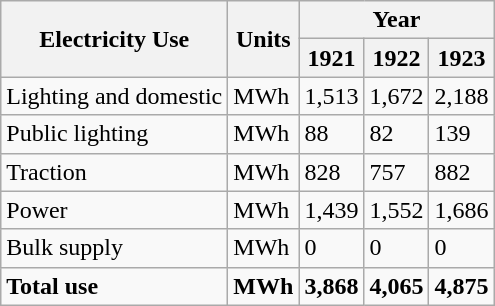<table class="wikitable">
<tr>
<th rowspan="2">Electricity  Use</th>
<th rowspan="2">Units</th>
<th colspan="3">Year</th>
</tr>
<tr>
<th>1921</th>
<th>1922</th>
<th>1923</th>
</tr>
<tr>
<td>Lighting  and domestic</td>
<td>MWh</td>
<td>1,513</td>
<td>1,672</td>
<td>2,188</td>
</tr>
<tr>
<td>Public  lighting</td>
<td>MWh</td>
<td>88</td>
<td>82</td>
<td>139</td>
</tr>
<tr>
<td>Traction</td>
<td>MWh</td>
<td>828</td>
<td>757</td>
<td>882</td>
</tr>
<tr>
<td>Power</td>
<td>MWh</td>
<td>1,439</td>
<td>1,552</td>
<td>1,686</td>
</tr>
<tr>
<td>Bulk  supply</td>
<td>MWh</td>
<td>0</td>
<td>0</td>
<td>0</td>
</tr>
<tr>
<td><strong>Total  use</strong></td>
<td><strong>MWh</strong></td>
<td><strong>3,868</strong></td>
<td><strong>4,065</strong></td>
<td><strong>4,875</strong></td>
</tr>
</table>
